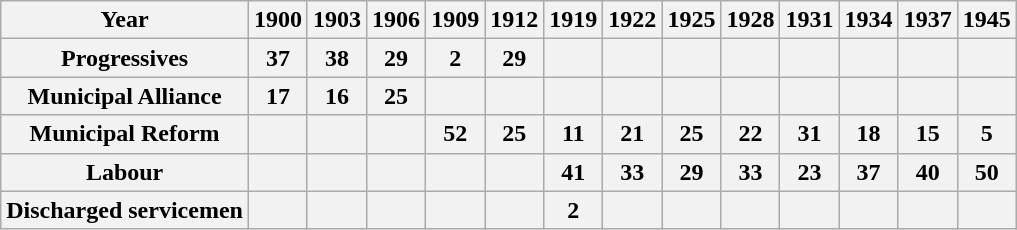<table class="wikitable">
<tr>
<th>Year</th>
<th>1900</th>
<th>1903</th>
<th>1906</th>
<th>1909</th>
<th>1912</th>
<th>1919</th>
<th>1922</th>
<th>1925</th>
<th>1928</th>
<th>1931</th>
<th>1934</th>
<th>1937</th>
<th>1945</th>
</tr>
<tr>
<th>Progressives</th>
<th>37</th>
<th>38</th>
<th>29</th>
<th>2</th>
<th>29</th>
<th></th>
<th></th>
<th></th>
<th></th>
<th></th>
<th></th>
<th></th>
<th></th>
</tr>
<tr>
<th>Municipal Alliance</th>
<th>17</th>
<th>16</th>
<th>25</th>
<th></th>
<th></th>
<th></th>
<th></th>
<th></th>
<th></th>
<th></th>
<th></th>
<th></th>
<th></th>
</tr>
<tr>
<th>Municipal Reform</th>
<th></th>
<th></th>
<th></th>
<th>52</th>
<th>25</th>
<th>11</th>
<th>21</th>
<th>25</th>
<th>22</th>
<th>31</th>
<th>18</th>
<th>15</th>
<th>5</th>
</tr>
<tr>
<th>Labour</th>
<th></th>
<th></th>
<th></th>
<th></th>
<th></th>
<th>41</th>
<th>33</th>
<th>29</th>
<th>33</th>
<th>23</th>
<th>37</th>
<th>40</th>
<th>50</th>
</tr>
<tr>
<th>Discharged servicemen</th>
<th></th>
<th></th>
<th></th>
<th></th>
<th></th>
<th>2</th>
<th></th>
<th></th>
<th></th>
<th></th>
<th></th>
<th></th>
<th></th>
</tr>
</table>
